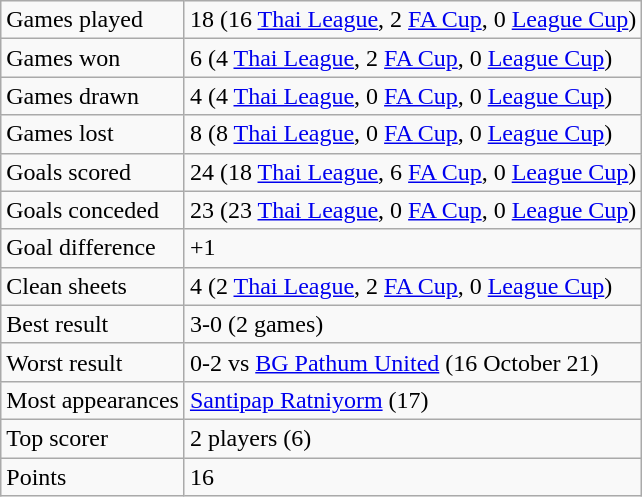<table class="wikitable">
<tr>
<td>Games played</td>
<td>18 (16 <a href='#'>Thai League</a>, 2 <a href='#'>FA Cup</a>, 0 <a href='#'>League Cup</a>)</td>
</tr>
<tr>
<td>Games won</td>
<td>6 (4 <a href='#'>Thai League</a>, 2 <a href='#'>FA Cup</a>, 0 <a href='#'>League Cup</a>)</td>
</tr>
<tr>
<td>Games drawn</td>
<td>4 (4 <a href='#'>Thai League</a>, 0 <a href='#'>FA Cup</a>, 0 <a href='#'>League Cup</a>)</td>
</tr>
<tr>
<td>Games lost</td>
<td>8 (8 <a href='#'>Thai League</a>, 0 <a href='#'>FA Cup</a>, 0 <a href='#'>League Cup</a>)</td>
</tr>
<tr>
<td>Goals scored</td>
<td>24 (18 <a href='#'>Thai League</a>, 6 <a href='#'>FA Cup</a>, 0 <a href='#'>League Cup</a>)</td>
</tr>
<tr>
<td>Goals conceded</td>
<td>23 (23 <a href='#'>Thai League</a>, 0 <a href='#'>FA Cup</a>, 0 <a href='#'>League Cup</a>)</td>
</tr>
<tr>
<td>Goal difference</td>
<td>+1</td>
</tr>
<tr>
<td>Clean sheets</td>
<td>4 (2 <a href='#'>Thai League</a>, 2 <a href='#'>FA Cup</a>, 0 <a href='#'>League Cup</a>)</td>
</tr>
<tr>
<td>Best result</td>
<td>3-0 (2 games)</td>
</tr>
<tr>
<td>Worst result</td>
<td>0-2 vs <a href='#'>BG Pathum United</a> (16 October 21)</td>
</tr>
<tr>
<td>Most appearances</td>
<td><a href='#'>Santipap Ratniyorm</a> (17)</td>
</tr>
<tr>
<td>Top scorer</td>
<td>2 players (6)</td>
</tr>
<tr>
<td>Points</td>
<td>16</td>
</tr>
</table>
